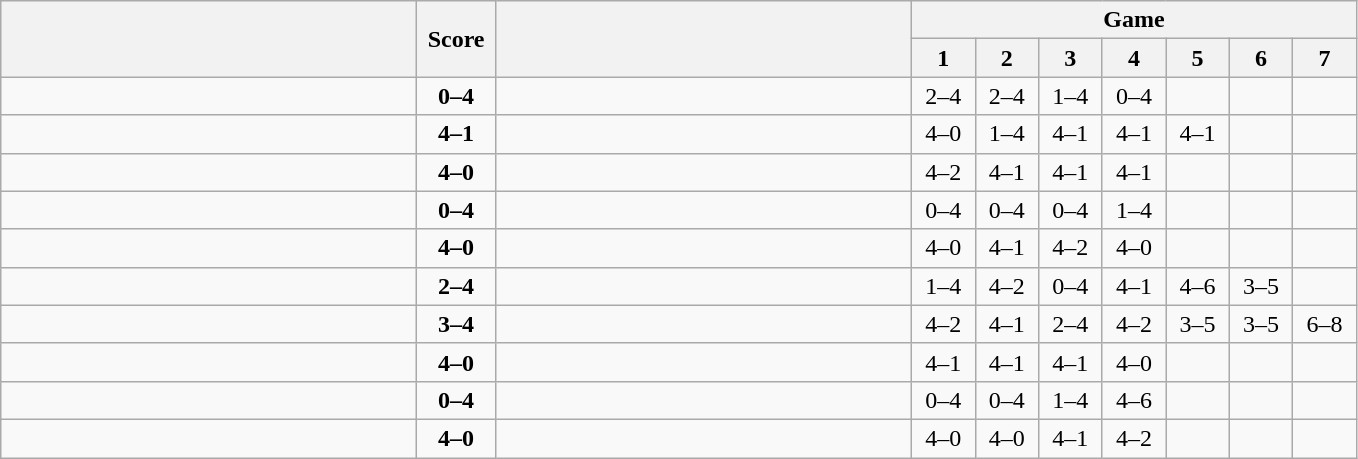<table class="wikitable" style="text-align: center;">
<tr>
<th rowspan=2 align="right" width="270"></th>
<th rowspan=2 width="45">Score</th>
<th rowspan=2 align="left" width="270"></th>
<th colspan=7>Game</th>
</tr>
<tr>
<th width="35">1</th>
<th width="35">2</th>
<th width="35">3</th>
<th width="35">4</th>
<th width="35">5</th>
<th width="35">6</th>
<th width="35">7</th>
</tr>
<tr>
<td align=left></td>
<td align=center><strong>0–4</strong></td>
<td align=left><strong></strong></td>
<td>2–4</td>
<td>2–4</td>
<td>1–4</td>
<td>0–4</td>
<td></td>
<td></td>
<td></td>
</tr>
<tr>
<td align=left><strong></strong></td>
<td align=center><strong>4–1</strong></td>
<td align=left></td>
<td>4–0</td>
<td>1–4</td>
<td>4–1</td>
<td>4–1</td>
<td>4–1</td>
<td></td>
<td></td>
</tr>
<tr>
<td align=left><strong></strong></td>
<td align=center><strong>4–0</strong></td>
<td align=left></td>
<td>4–2</td>
<td>4–1</td>
<td>4–1</td>
<td>4–1</td>
<td></td>
<td></td>
<td></td>
</tr>
<tr>
<td align=left></td>
<td align=center><strong>0–4</strong></td>
<td align=left><strong></strong></td>
<td>0–4</td>
<td>0–4</td>
<td>0–4</td>
<td>1–4</td>
<td></td>
<td></td>
<td></td>
</tr>
<tr>
<td align=left><strong></strong></td>
<td align=center><strong>4–0</strong></td>
<td align=left></td>
<td>4–0</td>
<td>4–1</td>
<td>4–2</td>
<td>4–0</td>
<td></td>
<td></td>
<td></td>
</tr>
<tr>
<td align=left></td>
<td align=center><strong>2–4</strong></td>
<td align=left><strong></strong></td>
<td>1–4</td>
<td>4–2</td>
<td>0–4</td>
<td>4–1</td>
<td>4–6</td>
<td>3–5</td>
<td></td>
</tr>
<tr>
<td align=left></td>
<td align=center><strong>3–4</strong></td>
<td align=left><strong></strong></td>
<td>4–2</td>
<td>4–1</td>
<td>2–4</td>
<td>4–2</td>
<td>3–5</td>
<td>3–5</td>
<td>6–8</td>
</tr>
<tr>
<td align=left><strong></strong></td>
<td align=center><strong>4–0</strong></td>
<td align=left></td>
<td>4–1</td>
<td>4–1</td>
<td>4–1</td>
<td>4–0</td>
<td></td>
<td></td>
<td></td>
</tr>
<tr>
<td align=left></td>
<td align=center><strong>0–4</strong></td>
<td align=left><strong></strong></td>
<td>0–4</td>
<td>0–4</td>
<td>1–4</td>
<td>4–6</td>
<td></td>
<td></td>
<td></td>
</tr>
<tr>
<td align=left><strong></strong></td>
<td align=center><strong>4–0</strong></td>
<td align=left></td>
<td>4–0</td>
<td>4–0</td>
<td>4–1</td>
<td>4–2</td>
<td></td>
<td></td>
<td></td>
</tr>
</table>
